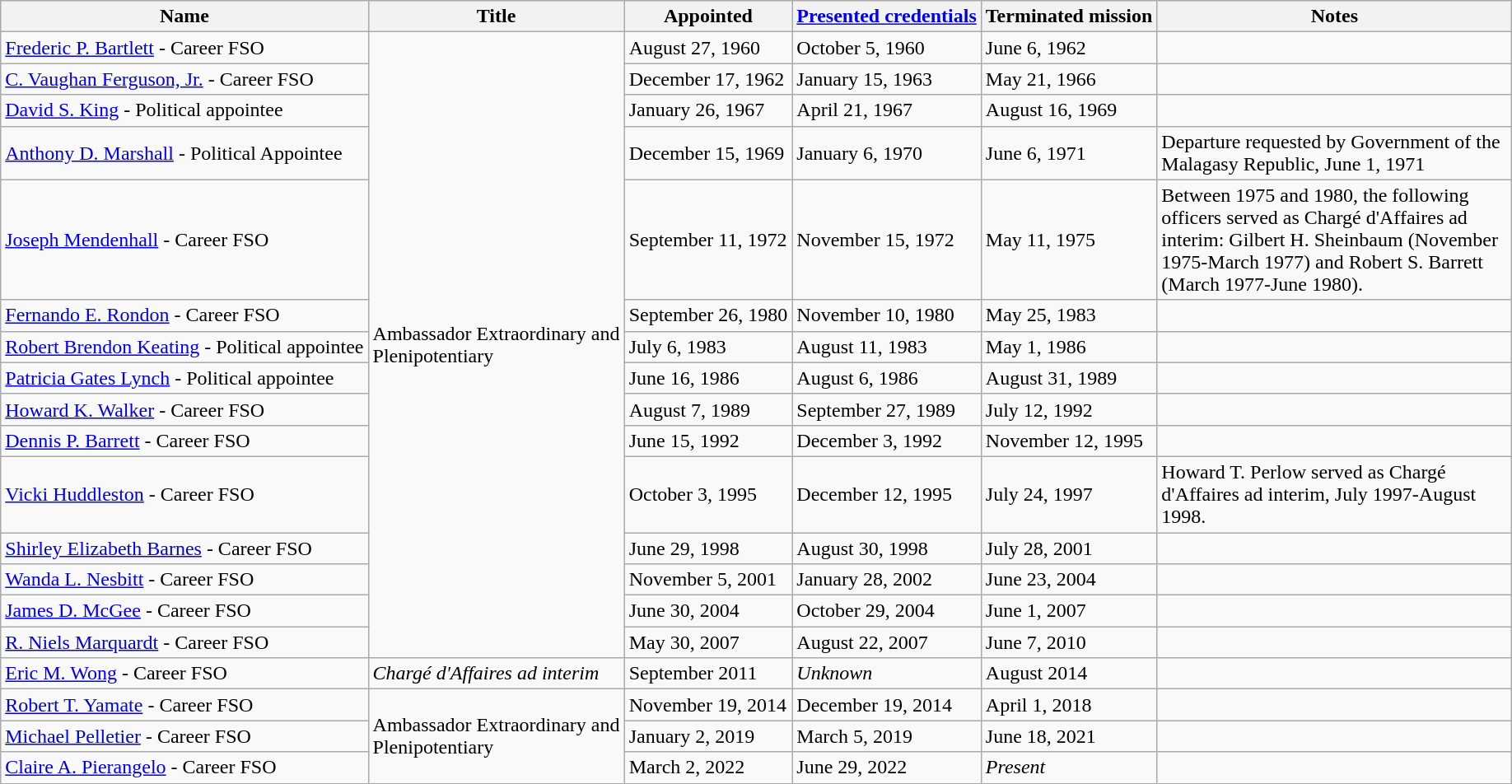<table class="wikitable">
<tr>
<th>Name</th>
<th style="width: 200px;">Title</th>
<th>Appointed</th>
<th><a href='#'>Presented credentials</a></th>
<th>Terminated mission</th>
<th style="width: 280px;">Notes</th>
</tr>
<tr>
<td><a href='#'>Frederic P. Bartlett</a> - Career FSO</td>
<td rowspan="15">Ambassador Extraordinary and Plenipotentiary</td>
<td>August 27, 1960</td>
<td>October 5, 1960</td>
<td>June 6, 1962</td>
<td></td>
</tr>
<tr>
<td><a href='#'>C. Vaughan Ferguson, Jr.</a> - Career FSO</td>
<td>December 17, 1962</td>
<td>January 15, 1963</td>
<td>May 21, 1966</td>
<td></td>
</tr>
<tr>
<td><a href='#'>David S. King</a> - Political appointee</td>
<td>January 26, 1967</td>
<td>April 21, 1967</td>
<td>August 16, 1969</td>
<td></td>
</tr>
<tr>
<td><a href='#'>Anthony D. Marshall</a> - Political Appointee</td>
<td>December 15, 1969</td>
<td>January 6, 1970</td>
<td>June 6, 1971</td>
<td>Departure requested by Government of the Malagasy Republic, June 1, 1971</td>
</tr>
<tr>
<td><a href='#'>Joseph Mendenhall</a> - Career FSO</td>
<td>September 11, 1972</td>
<td>November 15, 1972</td>
<td>May 11, 1975</td>
<td>Between 1975 and 1980, the following officers served as Chargé d'Affaires ad interim: Gilbert H. Sheinbaum (November 1975-March 1977) and Robert S. Barrett (March 1977-June 1980).</td>
</tr>
<tr>
<td><a href='#'>Fernando E. Rondon</a> - Career FSO</td>
<td>September 26, 1980</td>
<td>November 10, 1980</td>
<td>May 25, 1983</td>
<td></td>
</tr>
<tr>
<td><a href='#'>Robert Brendon Keating</a> - Political appointee</td>
<td>July 6, 1983</td>
<td>August 11, 1983</td>
<td>May 1, 1986</td>
<td></td>
</tr>
<tr>
<td><a href='#'>Patricia Gates Lynch</a> - Political appointee</td>
<td>June 16, 1986</td>
<td>August 6, 1986</td>
<td>August 31, 1989</td>
<td></td>
</tr>
<tr>
<td><a href='#'>Howard K. Walker</a> - Career FSO</td>
<td>August 7, 1989</td>
<td>September 27, 1989</td>
<td>July 12, 1992</td>
<td></td>
</tr>
<tr>
<td><a href='#'>Dennis P. Barrett</a> - Career FSO</td>
<td>June 15, 1992</td>
<td>December 3, 1992</td>
<td>November 12, 1995</td>
<td></td>
</tr>
<tr>
<td><a href='#'>Vicki Huddleston</a> - Career FSO</td>
<td>October 3, 1995</td>
<td>December 12, 1995</td>
<td>July 24, 1997</td>
<td>Howard T. Perlow served as Chargé d'Affaires ad interim, July 1997-August 1998.</td>
</tr>
<tr>
<td><a href='#'>Shirley Elizabeth Barnes</a> - Career FSO</td>
<td>June 29, 1998</td>
<td>August 30, 1998</td>
<td>July 28, 2001</td>
<td></td>
</tr>
<tr>
<td><a href='#'>Wanda L. Nesbitt</a> - Career FSO</td>
<td>November 5, 2001</td>
<td>January 28, 2002</td>
<td>June 23, 2004</td>
<td></td>
</tr>
<tr>
<td><a href='#'>James D. McGee</a> - Career FSO</td>
<td>June 30, 2004</td>
<td>October 29, 2004</td>
<td>June 1, 2007</td>
<td></td>
</tr>
<tr>
<td><a href='#'>R. Niels Marquardt</a> - Career FSO</td>
<td>May 30, 2007</td>
<td>August 22, 2007</td>
<td>June 7, 2010</td>
<td></td>
</tr>
<tr>
<td><a href='#'>Eric M. Wong</a> - Career FSO</td>
<td><em>Chargé d'Affaires ad interim</em></td>
<td>September 2011</td>
<td><em>Unknown</em></td>
<td>August 2014</td>
<td></td>
</tr>
<tr>
<td><a href='#'>Robert T. Yamate</a> - Career FSO</td>
<td rowspan="3">Ambassador Extraordinary and Plenipotentiary</td>
<td>November 19, 2014</td>
<td>December 19, 2014</td>
<td>April 1, 2018</td>
<td></td>
</tr>
<tr>
<td><a href='#'>Michael Pelletier</a> - Career FSO</td>
<td>January 2, 2019</td>
<td>March 5, 2019</td>
<td>June 18, 2021</td>
<td></td>
</tr>
<tr>
<td><a href='#'>Claire A. Pierangelo</a> - Career FSO</td>
<td>March 2, 2022</td>
<td>June 29, 2022</td>
<td><em>Present</em></td>
<td></td>
</tr>
</table>
